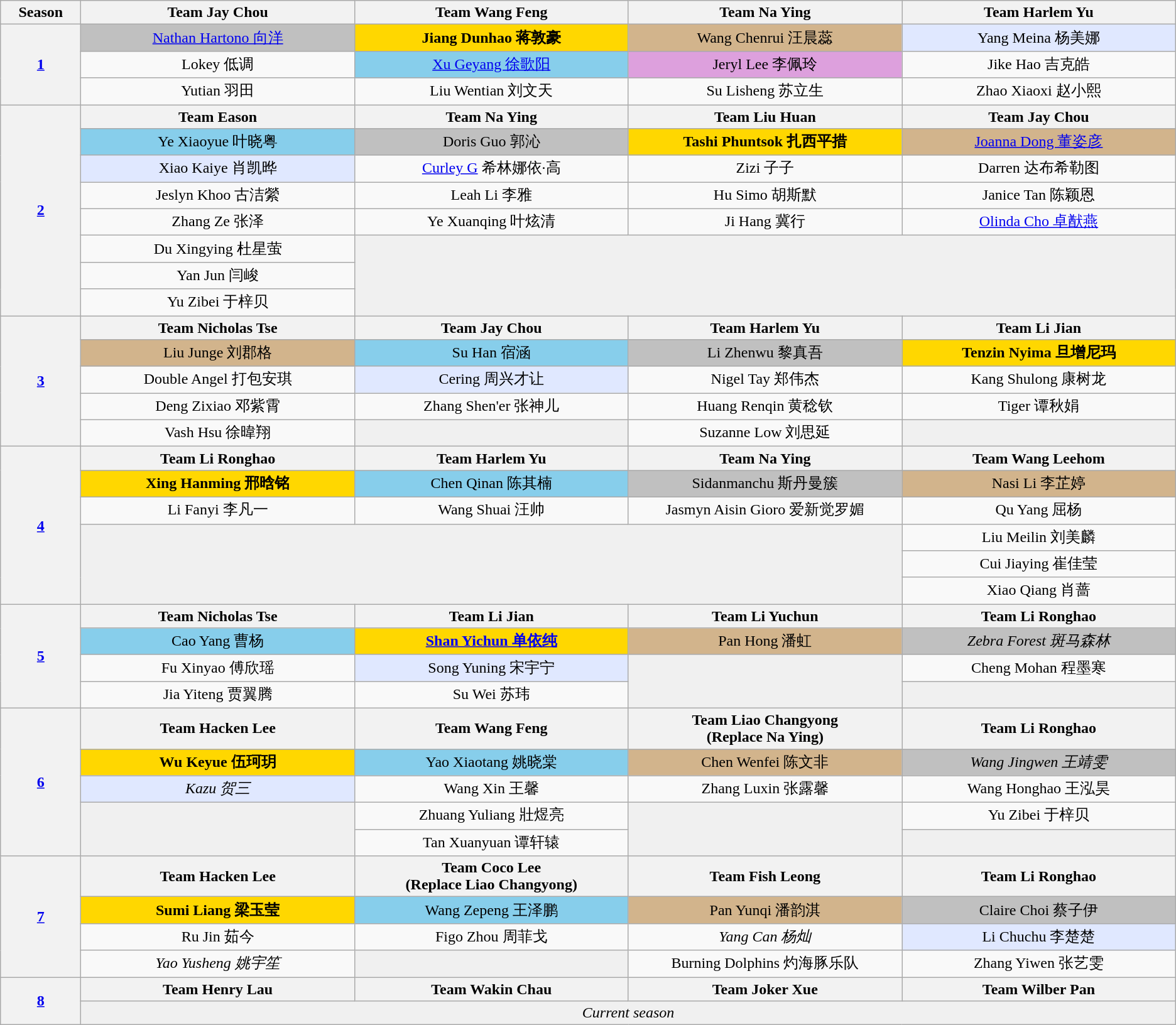<table class="wikitable" style="text-align:center">
<tr>
<th style="width:5%;" scope="col">Season</th>
<th style="width:17%;" scope="col">Team Jay Chou</th>
<th style="width:17%;" scope="col">Team Wang Feng</th>
<th style="width:17%;" scope="col">Team Na Ying</th>
<th style="width:17%;" scope="col">Team Harlem Yu</th>
</tr>
<tr>
<th rowspan="3"><a href='#'>1</a></th>
<td bgcolor="silver"><a href='#'>Nathan Hartono 向洋</a></td>
<td bgcolor="gold"><strong>Jiang Dunhao 蒋敦豪</strong></td>
<td bgcolor="tan">Wang Chenrui 汪晨蕊</td>
<td bgcolor="#e0e8ff">Yang Meina 杨美娜</td>
</tr>
<tr>
<td>Lokey 低调</td>
<td bgcolor="skyblue"><a href='#'>Xu Geyang 徐歌阳</a></td>
<td bgcolor="#dda0dd">Jeryl Lee 李佩玲</td>
<td>Jike Hao 吉克皓</td>
</tr>
<tr>
<td>Yutian 羽田</td>
<td>Liu Wentian 刘文天</td>
<td>Su Lisheng 苏立生</td>
<td>Zhao Xiaoxi 赵小熙</td>
</tr>
<tr>
<th rowspan="8" style="width:5%;"><a href='#'>2</a></th>
<th style="width:17%;" scope="col">Team Eason</th>
<th style="width:17%;" scope="col">Team Na Ying</th>
<th style="width:17%;" scope="col">Team Liu Huan</th>
<th style="width:17%;" scope="col">Team Jay Chou</th>
</tr>
<tr>
<td bgcolor="skyblue">Ye Xiaoyue 叶晓粤</td>
<td bgcolor="silver">Doris Guo 郭沁</td>
<td bgcolor="gold"><strong>Tashi Phuntsok 扎西平措</strong></td>
<td bgcolor="tan"><a href='#'>Joanna Dong 董姿彦</a></td>
</tr>
<tr>
<td bgcolor="#e0e8ff">Xiao Kaiye 肖凯晔</td>
<td><a href='#'>Curley G</a> 希林娜依·高</td>
<td>Zizi 子子</td>
<td>Darren 达布希勒图</td>
</tr>
<tr>
<td>Jeslyn Khoo 古洁縈</td>
<td>Leah Li 李雅</td>
<td>Hu Simo 胡斯默</td>
<td>Janice Tan 陈颖恩</td>
</tr>
<tr>
<td>Zhang Ze 张泽</td>
<td>Ye Xuanqing 叶炫清</td>
<td>Ji Hang 冀行</td>
<td><a href='#'>Olinda Cho 卓猷燕</a></td>
</tr>
<tr>
<td>Du Xingying 杜星萤</td>
<td rowspan="3" colspan="3" bgcolor="#f0f0f0"></td>
</tr>
<tr>
<td>Yan Jun 闫峻</td>
</tr>
<tr>
<td>Yu Zibei 于梓贝</td>
</tr>
<tr>
<th rowspan="5" style="width:5%;"><a href='#'>3</a></th>
<th style="width:17%;" scope="col">Team Nicholas Tse</th>
<th style="width:17%;" scope="col">Team Jay Chou</th>
<th style="width:17%;" scope="col">Team Harlem Yu</th>
<th style="width:17%;" scope="col">Team Li Jian</th>
</tr>
<tr>
<td bgcolor="tan">Liu Junge 刘郡格</td>
<td bgcolor="skyblue">Su Han 宿涵</td>
<td bgcolor="silver">Li Zhenwu 黎真吾</td>
<td bgcolor="gold"><strong>Tenzin Nyima 旦增尼玛</strong></td>
</tr>
<tr>
<td>Double Angel 打包安琪</td>
<td bgcolor="#e0e8ff">Cering 周兴才让</td>
<td>Nigel Tay 郑伟杰</td>
<td>Kang Shulong 康树龙</td>
</tr>
<tr>
<td>Deng Zixiao 邓紫霄</td>
<td>Zhang Shen'er 张神儿</td>
<td>Huang Renqin 黄稔钦</td>
<td>Tiger 谭秋娟</td>
</tr>
<tr>
<td>Vash Hsu 徐暐翔</td>
<td bgcolor="#f0f0f0"></td>
<td>Suzanne Low 刘思延</td>
<td bgcolor="#f0f0f0"></td>
</tr>
<tr>
<th rowspan="6" style="width:5%;"><a href='#'>4</a></th>
<th style="width:17%;" scope="col">Team Li Ronghao</th>
<th style="width:17%;" scope="col">Team Harlem Yu</th>
<th style="width:17%;" scope="col">Team Na Ying</th>
<th style="width:17%;" scope="col">Team Wang Leehom</th>
</tr>
<tr>
<td bgcolor="gold"><strong>Xing Hanming 邢晗铭</strong></td>
<td bgcolor="skyblue">Chen Qinan 陈其楠</td>
<td bgcolor="silver">Sidanmanchu 斯丹曼簇</td>
<td bgcolor="tan">Nasi Li 李芷婷</td>
</tr>
<tr>
<td>Li Fanyi 李凡一</td>
<td>Wang Shuai 汪帅</td>
<td>Jasmyn Aisin Gioro 爱新觉罗媚</td>
<td>Qu Yang 屈杨</td>
</tr>
<tr>
<td rowspan="3" colspan="3" bgcolor="#f0f0f0"></td>
<td>Liu Meilin 刘美麟</td>
</tr>
<tr>
<td>Cui Jiaying 崔佳莹</td>
</tr>
<tr>
<td>Xiao Qiang 肖蔷</td>
</tr>
<tr>
<th rowspan="4" style="width:5%;"><a href='#'>5</a></th>
<th style="width:17%;" scope="col">Team Nicholas Tse</th>
<th style="width:17%;" scope="col">Team Li Jian</th>
<th style="width:17%;" scope="col">Team Li Yuchun</th>
<th style="width:17%;" scope="col">Team Li Ronghao</th>
</tr>
<tr>
<td bgcolor="skyblue">Cao Yang 曹杨</td>
<td bgcolor="gold"><strong><a href='#'>Shan Yichun 单依纯</a></strong></td>
<td bgcolor="tan">Pan Hong 潘虹</td>
<td bgcolor="silver"><em>Zebra Forest 斑马森林</em></td>
</tr>
<tr>
<td>Fu Xinyao 傅欣瑶</td>
<td bgcolor="#e0e8ff">Song Yuning 宋宇宁</td>
<td rowspan="2" bgcolor="#f0f0f0"></td>
<td>Cheng Mohan 程墨寒</td>
</tr>
<tr>
<td>Jia Yiteng 贾翼腾</td>
<td>Su Wei 苏玮</td>
<td bgcolor="#f0f0f0"></td>
</tr>
<tr>
<th rowspan="5" style="width:5%;"><a href='#'>6</a></th>
<th style="width:17%;" scope="col">Team Hacken Lee</th>
<th style="width:17%;" scope="col">Team Wang Feng</th>
<th style="width:17%;" scope="col">Team Liao Changyong <br>(Replace Na Ying)</th>
<th style="width:17%;" scope="col">Team Li Ronghao</th>
</tr>
<tr>
<td bgcolor="gold"><strong>Wu Keyue 伍珂玥</strong></td>
<td bgcolor="skyblue">Yao Xiaotang 姚晓棠</td>
<td bgcolor="tan">Chen Wenfei 陈文非</td>
<td bgcolor="silver"><em>Wang Jingwen 王靖雯</em></td>
</tr>
<tr>
<td bgcolor="#e0e8ff"><em>Kazu 贺三</em></td>
<td>Wang Xin 王馨</td>
<td>Zhang Luxin 张露馨</td>
<td>Wang Honghao 王泓昊</td>
</tr>
<tr>
<td rowspan="2" bgcolor="#f0f0f0"></td>
<td>Zhuang Yuliang 壯煜亮</td>
<td rowspan="2" bgcolor="#f0f0f0"></td>
<td>Yu Zibei 于梓贝</td>
</tr>
<tr>
<td>Tan Xuanyuan 谭轩辕</td>
<td bgcolor="#f0f0f0"></td>
</tr>
<tr>
<th rowspan="4" style="width:5%;"><a href='#'>7</a></th>
<th style="width:17%;" scope="col">Team Hacken Lee</th>
<th style="width:17%;" scope="col">Team Coco Lee <br> (Replace Liao Changyong)</th>
<th style="width:17%;" scope="col">Team Fish Leong</th>
<th style="width:17%;" scope="col">Team Li Ronghao</th>
</tr>
<tr>
<td bgcolor="gold"><strong>Sumi Liang 梁玉莹</strong></td>
<td bgcolor="skyblue">Wang Zepeng 王泽鹏</td>
<td bgcolor="tan">Pan Yunqi 潘韵淇</td>
<td bgcolor="silver">Claire Choi 蔡子伊</td>
</tr>
<tr>
<td>Ru Jin 茹今</td>
<td>Figo Zhou 周菲戈</td>
<td><em>Yang Can 杨灿</em></td>
<td bgcolor="#e0e8ff">Li Chuchu 李楚楚</td>
</tr>
<tr>
<td><em>Yao Yusheng 姚宇笙</em></td>
<td bgcolor="#f0f0f0"></td>
<td>Burning Dolphins 灼海豚乐队</td>
<td>Zhang Yiwen 张艺雯</td>
</tr>
<tr>
<th rowspan="2" style="width:5%;"><a href='#'>8</a></th>
<th style="width:17%;" scope="col">Team Henry Lau</th>
<th style="width:17%;" scope="col">Team Wakin Chau</th>
<th style="width:17%;" scope="col">Team Joker Xue</th>
<th style="width:17%;" scope="col">Team Wilber Pan</th>
</tr>
<tr>
<td colspan="4" bgcolor="#f0f0f0"><em>Current season</em></td>
</tr>
</table>
